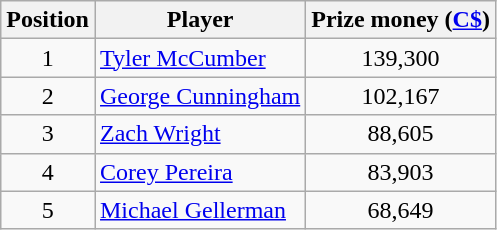<table class=wikitable>
<tr>
<th>Position</th>
<th>Player</th>
<th>Prize money (<a href='#'>C$</a>)</th>
</tr>
<tr>
<td align=center>1</td>
<td> <a href='#'>Tyler McCumber</a></td>
<td align=center>139,300</td>
</tr>
<tr>
<td align=center>2</td>
<td> <a href='#'>George Cunningham</a></td>
<td align=center>102,167</td>
</tr>
<tr>
<td align=center>3</td>
<td> <a href='#'>Zach Wright</a></td>
<td align=center>88,605</td>
</tr>
<tr>
<td align=center>4</td>
<td> <a href='#'>Corey Pereira</a></td>
<td align=center>83,903</td>
</tr>
<tr>
<td align=center>5</td>
<td> <a href='#'>Michael Gellerman</a></td>
<td align=center>68,649</td>
</tr>
</table>
